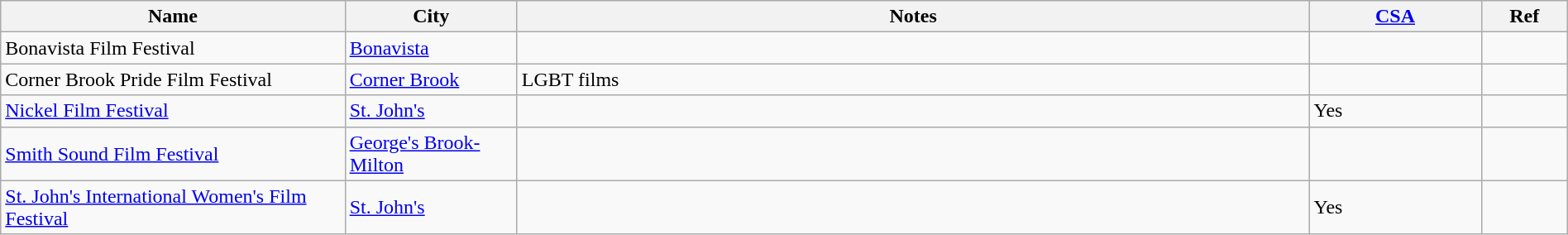<table class="wikitable sortable" width=100%>
<tr>
<th style="width:20%;">Name</th>
<th style="width:10%;">City</th>
<th style="width:46%;">Notes</th>
<th style="width:10%;"><a href='#'>CSA</a></th>
<th style="width:5%;">Ref</th>
</tr>
<tr>
<td>Bonavista Film Festival</td>
<td><a href='#'>Bonavista</a></td>
<td></td>
<td></td>
<td></td>
</tr>
<tr>
<td>Corner Brook Pride Film Festival</td>
<td><a href='#'>Corner Brook</a></td>
<td>LGBT films</td>
<td></td>
<td></td>
</tr>
<tr>
<td><a href='#'>Nickel Film Festival</a></td>
<td><a href='#'>St. John's</a></td>
<td></td>
<td>Yes</td>
<td></td>
</tr>
<tr>
<td><a href='#'>Smith Sound Film Festival</a></td>
<td><a href='#'>George's Brook-Milton</a></td>
<td></td>
<td></td>
<td></td>
</tr>
<tr>
<td><a href='#'>St. John's International Women's Film Festival</a></td>
<td><a href='#'>St. John's</a></td>
<td></td>
<td>Yes</td>
<td></td>
</tr>
</table>
